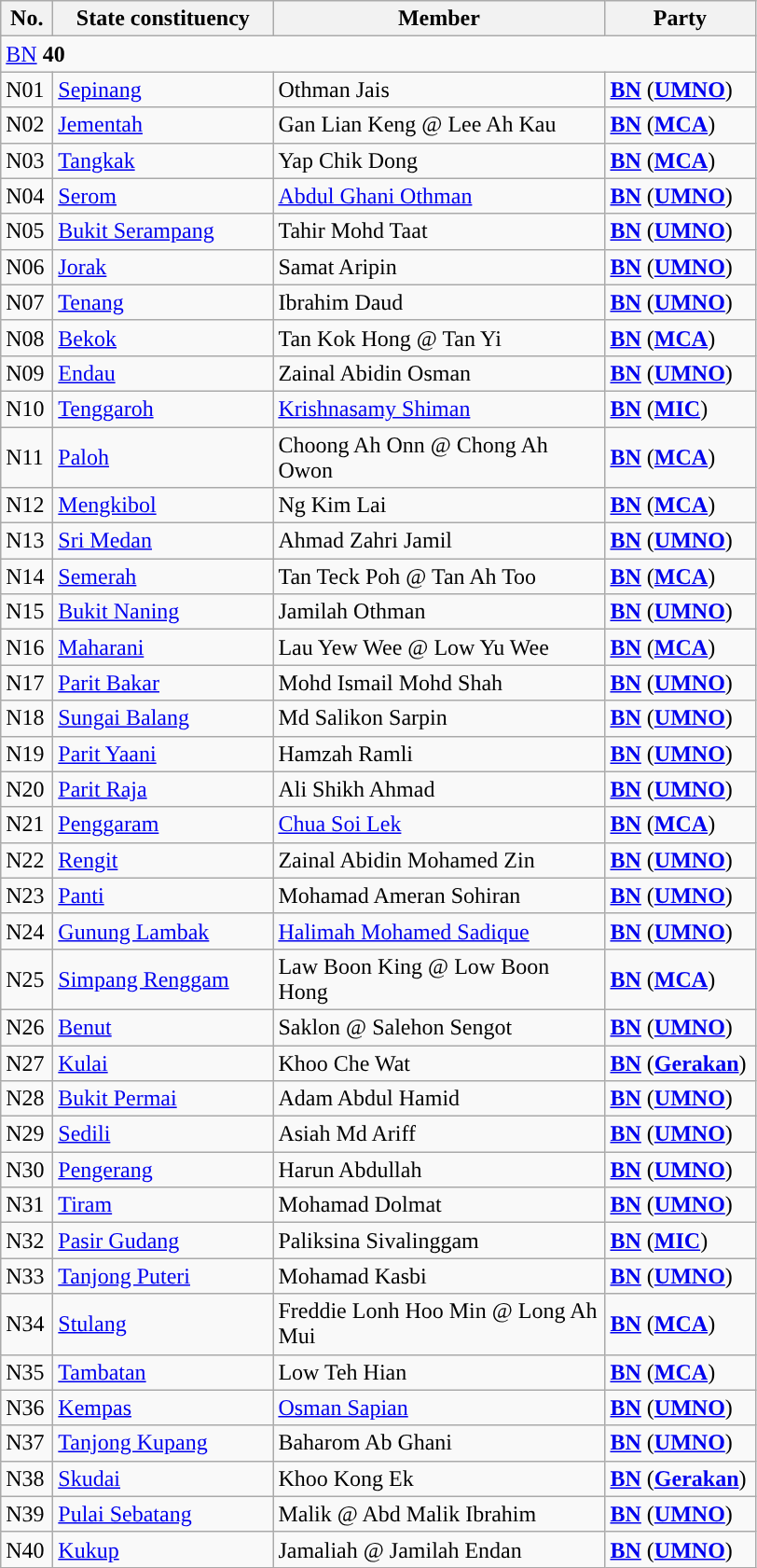<table class="wikitable sortable">
<tr>
<th style="width:30px;">No.</th>
<th style="width:150px;">State constituency</th>
<th style="width:230px;">Member</th>
<th style="width:100px;">Party</th>
</tr>
<tr>
<td colspan="4"><a href='#'>BN</a> <strong>40</strong></td>
</tr>
<tr>
<td>N01</td>
<td><a href='#'>Sepinang</a></td>
<td>Othman Jais</td>
<td><strong><a href='#'>BN</a></strong> (<strong><a href='#'>UMNO</a></strong>)</td>
</tr>
<tr>
<td>N02</td>
<td><a href='#'>Jementah</a></td>
<td>Gan Lian Keng @ Lee Ah Kau</td>
<td><strong><a href='#'>BN</a></strong> (<strong><a href='#'>MCA</a></strong>)</td>
</tr>
<tr>
<td>N03</td>
<td><a href='#'>Tangkak</a></td>
<td>Yap Chik Dong</td>
<td><strong><a href='#'>BN</a></strong> (<strong><a href='#'>MCA</a></strong>)</td>
</tr>
<tr>
<td>N04</td>
<td><a href='#'>Serom</a></td>
<td><a href='#'>Abdul Ghani Othman</a></td>
<td><strong><a href='#'>BN</a></strong> (<strong><a href='#'>UMNO</a></strong>)</td>
</tr>
<tr>
<td>N05</td>
<td><a href='#'>Bukit Serampang</a></td>
<td>Tahir Mohd Taat</td>
<td><strong><a href='#'>BN</a></strong> (<strong><a href='#'>UMNO</a></strong>)</td>
</tr>
<tr>
<td>N06</td>
<td><a href='#'>Jorak</a></td>
<td>Samat Aripin</td>
<td><strong><a href='#'>BN</a></strong> (<strong><a href='#'>UMNO</a></strong>)</td>
</tr>
<tr>
<td>N07</td>
<td><a href='#'>Tenang</a></td>
<td>Ibrahim Daud</td>
<td><strong><a href='#'>BN</a></strong> (<strong><a href='#'>UMNO</a></strong>)</td>
</tr>
<tr>
<td>N08</td>
<td><a href='#'>Bekok</a></td>
<td>Tan Kok Hong @ Tan Yi</td>
<td><strong><a href='#'>BN</a></strong> (<strong><a href='#'>MCA</a></strong>)</td>
</tr>
<tr>
<td>N09</td>
<td><a href='#'>Endau</a></td>
<td>Zainal Abidin Osman</td>
<td><strong><a href='#'>BN</a></strong> (<strong><a href='#'>UMNO</a></strong>)</td>
</tr>
<tr>
<td>N10</td>
<td><a href='#'>Tenggaroh</a></td>
<td><a href='#'>Krishnasamy Shiman</a></td>
<td><strong><a href='#'>BN</a></strong> (<strong><a href='#'>MIC</a></strong>)</td>
</tr>
<tr>
<td>N11</td>
<td><a href='#'>Paloh</a></td>
<td>Choong Ah Onn @ Chong Ah Owon</td>
<td><strong><a href='#'>BN</a></strong> (<strong><a href='#'>MCA</a></strong>)</td>
</tr>
<tr>
<td>N12</td>
<td><a href='#'>Mengkibol</a></td>
<td>Ng Kim Lai</td>
<td><strong><a href='#'>BN</a></strong> (<strong><a href='#'>MCA</a></strong>)</td>
</tr>
<tr>
<td>N13</td>
<td><a href='#'>Sri Medan</a></td>
<td>Ahmad Zahri Jamil</td>
<td><strong><a href='#'>BN</a></strong> (<strong><a href='#'>UMNO</a></strong>)</td>
</tr>
<tr>
<td>N14</td>
<td><a href='#'>Semerah</a></td>
<td>Tan Teck Poh @ Tan Ah Too</td>
<td><strong><a href='#'>BN</a></strong> (<strong><a href='#'>MCA</a></strong>)</td>
</tr>
<tr>
<td>N15</td>
<td><a href='#'>Bukit Naning</a></td>
<td>Jamilah Othman</td>
<td><strong><a href='#'>BN</a></strong> (<strong><a href='#'>UMNO</a></strong>)</td>
</tr>
<tr>
<td>N16</td>
<td><a href='#'>Maharani</a></td>
<td>Lau Yew Wee @ Low Yu Wee</td>
<td><strong><a href='#'>BN</a></strong> (<strong><a href='#'>MCA</a></strong>)</td>
</tr>
<tr>
<td>N17</td>
<td><a href='#'>Parit Bakar</a></td>
<td>Mohd Ismail Mohd Shah</td>
<td><strong><a href='#'>BN</a></strong> (<strong><a href='#'>UMNO</a></strong>)</td>
</tr>
<tr>
<td>N18</td>
<td><a href='#'>Sungai Balang</a></td>
<td>Md Salikon Sarpin</td>
<td><strong><a href='#'>BN</a></strong> (<strong><a href='#'>UMNO</a></strong>)</td>
</tr>
<tr>
<td>N19</td>
<td><a href='#'>Parit Yaani</a></td>
<td>Hamzah Ramli</td>
<td><strong><a href='#'>BN</a></strong> (<strong><a href='#'>UMNO</a></strong>)</td>
</tr>
<tr>
<td>N20</td>
<td><a href='#'>Parit Raja</a></td>
<td>Ali Shikh Ahmad</td>
<td><strong><a href='#'>BN</a></strong> (<strong><a href='#'>UMNO</a></strong>)</td>
</tr>
<tr>
<td>N21</td>
<td><a href='#'>Penggaram</a></td>
<td><a href='#'>Chua Soi Lek</a></td>
<td><strong><a href='#'>BN</a></strong> (<strong><a href='#'>MCA</a></strong>)</td>
</tr>
<tr>
<td>N22</td>
<td><a href='#'>Rengit</a></td>
<td>Zainal Abidin Mohamed Zin</td>
<td><strong><a href='#'>BN</a></strong> (<strong><a href='#'>UMNO</a></strong>)</td>
</tr>
<tr>
<td>N23</td>
<td><a href='#'>Panti</a></td>
<td>Mohamad Ameran Sohiran</td>
<td><strong><a href='#'>BN</a></strong> (<strong><a href='#'>UMNO</a></strong>)</td>
</tr>
<tr>
<td>N24</td>
<td><a href='#'>Gunung Lambak</a></td>
<td><a href='#'>Halimah Mohamed Sadique</a></td>
<td><strong><a href='#'>BN</a></strong> (<strong><a href='#'>UMNO</a></strong>)</td>
</tr>
<tr>
<td>N25</td>
<td><a href='#'>Simpang Renggam</a></td>
<td>Law Boon King @ Low Boon Hong</td>
<td><strong><a href='#'>BN</a></strong> (<strong><a href='#'>MCA</a></strong>)</td>
</tr>
<tr>
<td>N26</td>
<td><a href='#'>Benut</a></td>
<td>Saklon @ Salehon Sengot</td>
<td><strong><a href='#'>BN</a></strong> (<strong><a href='#'>UMNO</a></strong>)</td>
</tr>
<tr>
<td>N27</td>
<td><a href='#'>Kulai</a></td>
<td>Khoo Che Wat</td>
<td><strong><a href='#'>BN</a></strong> (<strong><a href='#'>Gerakan</a></strong>)</td>
</tr>
<tr>
<td>N28</td>
<td><a href='#'>Bukit Permai</a></td>
<td>Adam Abdul Hamid</td>
<td><strong><a href='#'>BN</a></strong> (<strong><a href='#'>UMNO</a></strong>)</td>
</tr>
<tr>
<td>N29</td>
<td><a href='#'>Sedili</a></td>
<td>Asiah Md Ariff</td>
<td><strong><a href='#'>BN</a></strong> (<strong><a href='#'>UMNO</a></strong>)</td>
</tr>
<tr>
<td>N30</td>
<td><a href='#'>Pengerang</a></td>
<td>Harun Abdullah</td>
<td><strong><a href='#'>BN</a></strong> (<strong><a href='#'>UMNO</a></strong>)</td>
</tr>
<tr>
<td>N31</td>
<td><a href='#'>Tiram</a></td>
<td>Mohamad Dolmat</td>
<td><strong><a href='#'>BN</a></strong> (<strong><a href='#'>UMNO</a></strong>)</td>
</tr>
<tr>
<td>N32</td>
<td><a href='#'>Pasir Gudang</a></td>
<td>Paliksina Sivalinggam</td>
<td><strong><a href='#'>BN</a></strong> (<strong><a href='#'>MIC</a></strong>)</td>
</tr>
<tr>
<td>N33</td>
<td><a href='#'>Tanjong Puteri</a></td>
<td>Mohamad Kasbi</td>
<td><strong><a href='#'>BN</a></strong> (<strong><a href='#'>UMNO</a></strong>)</td>
</tr>
<tr>
<td>N34</td>
<td><a href='#'>Stulang</a></td>
<td>Freddie Lonh Hoo Min @ Long Ah Mui</td>
<td><strong><a href='#'>BN</a></strong> (<strong><a href='#'>MCA</a></strong>)</td>
</tr>
<tr>
<td>N35</td>
<td><a href='#'>Tambatan</a></td>
<td>Low Teh Hian</td>
<td><strong><a href='#'>BN</a></strong> (<strong><a href='#'>MCA</a></strong>)</td>
</tr>
<tr>
<td>N36</td>
<td><a href='#'>Kempas</a></td>
<td><a href='#'>Osman Sapian</a></td>
<td><strong><a href='#'>BN</a></strong> (<strong><a href='#'>UMNO</a></strong>)</td>
</tr>
<tr>
<td>N37</td>
<td><a href='#'>Tanjong Kupang</a></td>
<td>Baharom Ab Ghani</td>
<td><strong><a href='#'>BN</a></strong> (<strong><a href='#'>UMNO</a></strong>)</td>
</tr>
<tr>
<td>N38</td>
<td><a href='#'>Skudai</a></td>
<td>Khoo Kong Ek</td>
<td><strong><a href='#'>BN</a></strong> (<strong><a href='#'>Gerakan</a></strong>)</td>
</tr>
<tr>
<td>N39</td>
<td><a href='#'>Pulai Sebatang</a></td>
<td>Malik @ Abd Malik Ibrahim</td>
<td><strong><a href='#'>BN</a></strong> (<strong><a href='#'>UMNO</a></strong>)</td>
</tr>
<tr>
<td>N40</td>
<td><a href='#'>Kukup</a></td>
<td>Jamaliah @ Jamilah Endan</td>
<td><strong><a href='#'>BN</a></strong> (<strong><a href='#'>UMNO</a></strong>)</td>
</tr>
</table>
